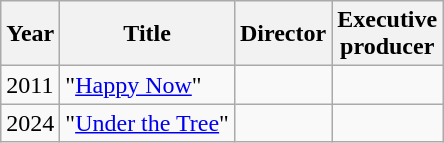<table class="wikitable">
<tr>
<th>Year</th>
<th>Title</th>
<th>Director</th>
<th>Executive<br>producer</th>
</tr>
<tr>
<td>2011</td>
<td>"<a href='#'>Happy Now</a>"</td>
<td></td>
<td></td>
</tr>
<tr>
<td>2024</td>
<td>"<a href='#'>Under the Tree</a>"</td>
<td></td>
<td></td>
</tr>
</table>
